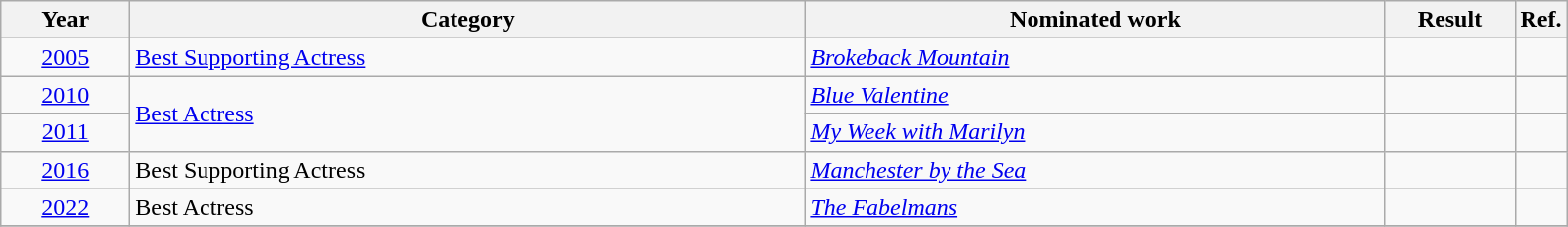<table class=wikitable>
<tr>
<th scope="col" style="width:5em;">Year</th>
<th scope="col" style="width:28em;">Category</th>
<th scope="col" style="width:24em;">Nominated work</th>
<th scope="col" style="width:5em;">Result</th>
<th>Ref.</th>
</tr>
<tr>
<td style="text-align:center;"><a href='#'>2005</a></td>
<td><a href='#'>Best Supporting Actress</a></td>
<td><em><a href='#'>Brokeback Mountain</a></em></td>
<td></td>
<td style="text-align:center;"></td>
</tr>
<tr>
<td style="text-align:center;"><a href='#'>2010</a></td>
<td rowspan=2><a href='#'>Best Actress</a></td>
<td><em><a href='#'>Blue Valentine</a></em></td>
<td></td>
<td style="text-align:center;"></td>
</tr>
<tr>
<td style="text-align:center;"><a href='#'>2011</a></td>
<td><em><a href='#'>My Week with Marilyn</a></em></td>
<td></td>
<td style="text-align:center;"></td>
</tr>
<tr>
<td style="text-align:center;"><a href='#'>2016</a></td>
<td>Best Supporting Actress</td>
<td><em><a href='#'>Manchester by the Sea</a></em></td>
<td></td>
<td style="text-align:center;"></td>
</tr>
<tr>
<td style="text-align:center;"><a href='#'>2022</a></td>
<td>Best Actress</td>
<td><em><a href='#'>The Fabelmans</a></em></td>
<td></td>
<td style="text-align:center;"></td>
</tr>
<tr>
</tr>
</table>
